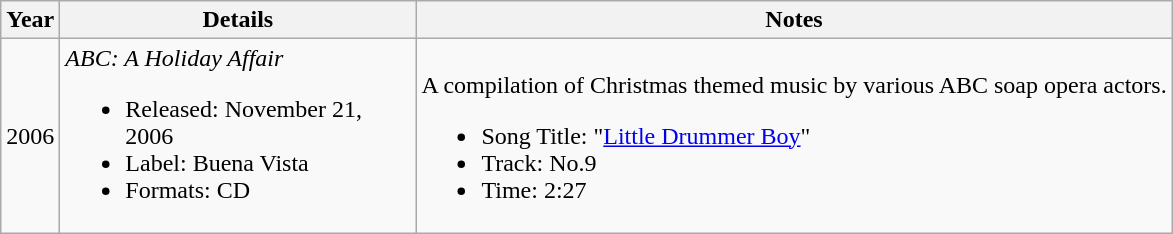<table class="wikitable">
<tr>
<th>Year</th>
<th style="width:230px;">Details</th>
<th>Notes</th>
</tr>
<tr>
<td>2006</td>
<td><em>ABC: A Holiday Affair</em><br><ul><li>Released: November 21, 2006</li><li>Label: Buena Vista</li><li>Formats: CD</li></ul></td>
<td><br>A compilation of Christmas themed music by various ABC soap opera actors.<ul><li>Song Title: "<a href='#'>Little Drummer Boy</a>"</li><li>Track: No.9</li><li>Time: 2:27</li></ul></td>
</tr>
</table>
